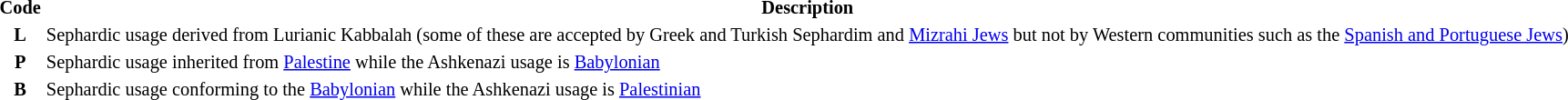<table style="font-size:85%">
<tr>
<th>Code</th>
<th>Description</th>
</tr>
<tr>
<th><strong>L</strong></th>
<td>Sephardic usage derived from Lurianic Kabbalah (some of these are accepted by Greek and Turkish Sephardim and <a href='#'>Mizrahi Jews</a> but not by Western communities such as the <a href='#'>Spanish and Portuguese Jews</a>)</td>
</tr>
<tr>
<th><strong>P</strong></th>
<td>Sephardic usage inherited from <a href='#'>Palestine</a> while the Ashkenazi usage is <a href='#'>Babylonian</a></td>
</tr>
<tr>
<th><strong>B</strong></th>
<td>Sephardic usage conforming to the <a href='#'>Babylonian</a> while the Ashkenazi usage is <a href='#'>Palestinian</a></td>
</tr>
</table>
